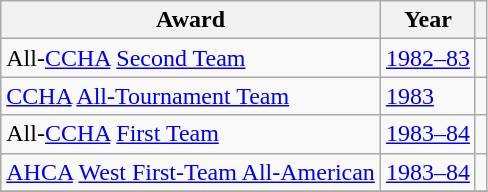<table class="wikitable">
<tr>
<th>Award</th>
<th>Year</th>
<th></th>
</tr>
<tr>
<td>All-<a href='#'>CCHA</a> <a href='#'>Second Team</a></td>
<td><a href='#'>1982–83</a></td>
<td></td>
</tr>
<tr>
<td><a href='#'>CCHA</a> <a href='#'>All-Tournament Team</a></td>
<td><a href='#'>1983</a></td>
<td></td>
</tr>
<tr>
<td>All-<a href='#'>CCHA</a> <a href='#'>First Team</a></td>
<td><a href='#'>1983–84</a></td>
<td></td>
</tr>
<tr>
<td><a href='#'>AHCA</a> <a href='#'>West First-Team All-American</a></td>
<td><a href='#'>1983–84</a></td>
<td></td>
</tr>
<tr>
</tr>
</table>
